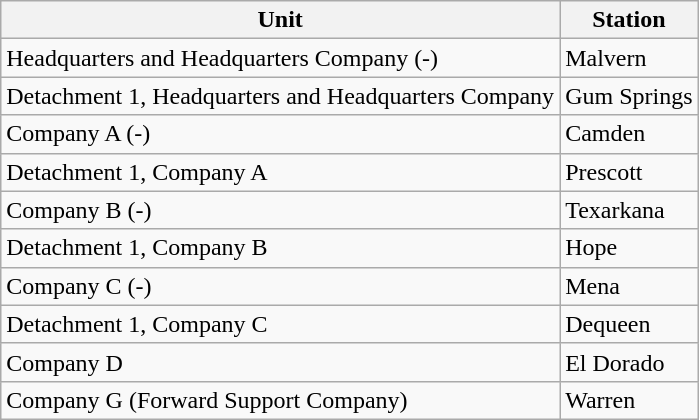<table class="wikitable">
<tr>
<th>Unit</th>
<th>Station</th>
</tr>
<tr>
<td>Headquarters and Headquarters Company (-)</td>
<td>Malvern</td>
</tr>
<tr>
<td>Detachment 1, Headquarters and Headquarters Company</td>
<td>Gum Springs</td>
</tr>
<tr>
<td>Company A (-)</td>
<td>Camden</td>
</tr>
<tr>
<td>Detachment 1, Company A</td>
<td>Prescott</td>
</tr>
<tr>
<td>Company B (-)</td>
<td>Texarkana</td>
</tr>
<tr>
<td>Detachment 1, Company B</td>
<td>Hope</td>
</tr>
<tr>
<td>Company C (-)</td>
<td>Mena</td>
</tr>
<tr>
<td>Detachment 1, Company C</td>
<td>Dequeen</td>
</tr>
<tr>
<td>Company D</td>
<td>El Dorado</td>
</tr>
<tr>
<td>Company G (Forward Support Company)</td>
<td>Warren</td>
</tr>
</table>
